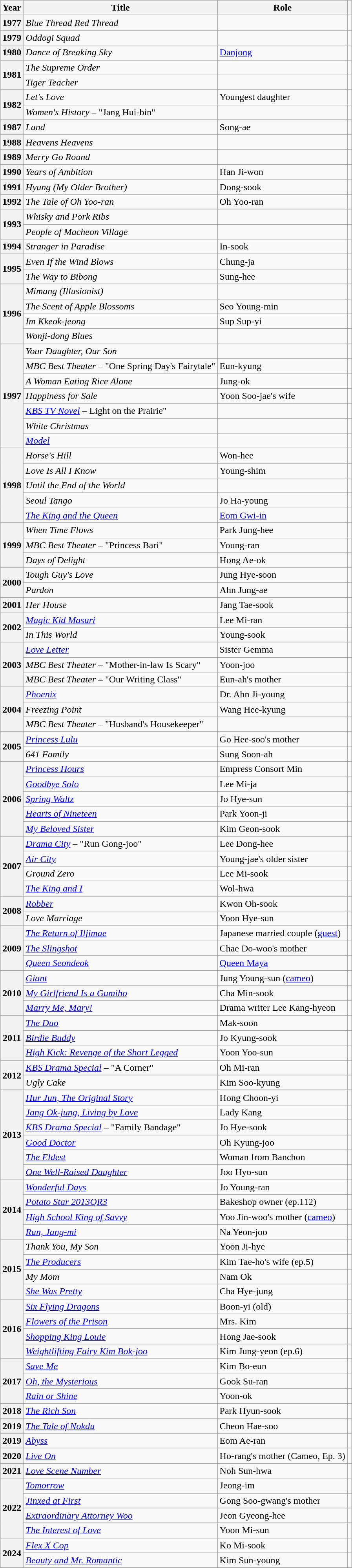<table class="wikitable plainrowheaders sortable">
<tr>
<th scope="col">Year</th>
<th scope="col">Title</th>
<th scope="col">Role</th>
<th scope="col" class="unsortable"></th>
</tr>
<tr>
<th scope="row">1977</th>
<td><em>Blue Thread Red Thread</em></td>
<td></td>
<td style="text-align:center"></td>
</tr>
<tr>
<th scope="row">1979</th>
<td><em>Oddogi Squad</em></td>
<td></td>
<td style="text-align:center"></td>
</tr>
<tr>
<th scope="row">1980</th>
<td><em>Dance of Breaking Sky</em></td>
<td><a href='#'>Danjong</a></td>
<td style="text-align:center"></td>
</tr>
<tr>
<th scope="row" rowspan="2">1981</th>
<td><em>The Supreme Order</em></td>
<td></td>
<td style="text-align:center"></td>
</tr>
<tr>
<td><em>Tiger Teacher</em></td>
<td></td>
<td style="text-align:center"></td>
</tr>
<tr>
<th scope="row" rowspan="2">1982</th>
<td><em>Let's Love</em></td>
<td>Youngest daughter</td>
<td style="text-align:center"></td>
</tr>
<tr>
<td><em>Women's History</em> – "Jang Hui-bin"</td>
<td></td>
<td style="text-align:center"></td>
</tr>
<tr>
<th scope="row">1987</th>
<td><em>Land</em></td>
<td>Song-ae</td>
<td style="text-align:center"></td>
</tr>
<tr>
<th scope="row">1988</th>
<td><em>Heavens Heavens</em></td>
<td></td>
<td style="text-align:center"></td>
</tr>
<tr>
<th scope="row">1989</th>
<td><em>Merry Go Round</em></td>
<td></td>
<td style="text-align:center"></td>
</tr>
<tr>
<th scope="row">1990</th>
<td><em>Years of Ambition</em></td>
<td>Han Ji-won</td>
<td style="text-align:center"></td>
</tr>
<tr>
<th scope="row">1991</th>
<td><em>Hyung (My Older Brother)</em></td>
<td>Dong-sook</td>
<td style="text-align:center"></td>
</tr>
<tr>
<th scope="row">1992</th>
<td><em>The Tale of Oh Yoo-ran</em></td>
<td>Oh Yoo-ran</td>
<td style="text-align:center"></td>
</tr>
<tr>
<th scope="row" rowspan="2">1993</th>
<td><em>Whisky and Pork Ribs</em></td>
<td></td>
<td style="text-align:center"></td>
</tr>
<tr>
<td><em>People of Macheon Village</em></td>
<td></td>
<td style="text-align:center"></td>
</tr>
<tr>
<th scope="row">1994</th>
<td><em>Stranger in Paradise</em></td>
<td>In-sook</td>
<td style="text-align:center"></td>
</tr>
<tr>
<th scope="row" rowspan="2">1995</th>
<td><em>Even If the Wind Blows</em></td>
<td>Chung-ja</td>
<td style="text-align:center"></td>
</tr>
<tr>
<td><em>The Way to Bibong</em></td>
<td>Sung-hee</td>
<td style="text-align:center"></td>
</tr>
<tr>
<th scope="row" rowspan="4">1996</th>
<td><em>Mimang (Illusionist)</em></td>
<td></td>
<td style="text-align:center"></td>
</tr>
<tr>
<td><em>The Scent of Apple Blossoms</em></td>
<td>Seo Young-min</td>
<td style="text-align:center"></td>
</tr>
<tr>
<td><em>Im Kkeok-jeong</em></td>
<td>Sup Sup-yi</td>
<td style="text-align:center"></td>
</tr>
<tr>
<td><em>Wonji-dong Blues</em></td>
<td></td>
<td style="text-align:center"></td>
</tr>
<tr>
<th scope="row" rowspan="7">1997</th>
<td><em>Your Daughter, Our Son</em></td>
<td></td>
<td style="text-align:center"></td>
</tr>
<tr>
<td><em>MBC Best Theater</em> – "One Spring Day's Fairytale"</td>
<td>Eun-kyung</td>
<td style="text-align:center"></td>
</tr>
<tr>
<td><em>A Woman Eating Rice Alone</em></td>
<td>Jung-ok</td>
<td style="text-align:center"></td>
</tr>
<tr>
<td><em>Happiness for Sale</em></td>
<td>Yoon Soo-jae's wife</td>
<td style="text-align:center"></td>
</tr>
<tr>
<td><em><a href='#'>KBS TV Novel</a></em> – Light on the Prairie" </td>
<td></td>
<td style="text-align:center"></td>
</tr>
<tr>
<td><em>White Christmas</em></td>
<td></td>
<td style="text-align:center"></td>
</tr>
<tr>
<td><em><a href='#'>Model</a></em></td>
<td></td>
<td style="text-align:center"></td>
</tr>
<tr>
<th scope="row" rowspan="5">1998</th>
<td><em>Horse's Hill</em></td>
<td>Won-hee</td>
<td style="text-align:center"></td>
</tr>
<tr>
<td><em>Love Is All I Know</em></td>
<td>Young-shim</td>
<td style="text-align:center"></td>
</tr>
<tr>
<td><em>Until the End of the World</em></td>
<td></td>
<td style="text-align:center"></td>
</tr>
<tr>
<td><em>Seoul Tango</em></td>
<td>Jo Ha-young</td>
<td style="text-align:center"></td>
</tr>
<tr>
<td><em><a href='#'>The King and the Queen</a></em></td>
<td><a href='#'>Eom Gwi-in</a> </td>
<td style="text-align:center"></td>
</tr>
<tr>
<th scope="row" rowspan="3">1999</th>
<td><em>When Time Flows</em></td>
<td>Park Jung-hee</td>
<td style="text-align:center"></td>
</tr>
<tr>
<td><em>MBC Best Theater</em> – "Princess Bari"</td>
<td>Young-ran</td>
<td style="text-align:center"></td>
</tr>
<tr>
<td><em>Days of Delight</em></td>
<td>Hong Ae-ok</td>
<td style="text-align:center"></td>
</tr>
<tr>
<th scope="row" rowspan="2">2000</th>
<td><em>Tough Guy's Love</em></td>
<td>Jung Hye-soon</td>
<td style="text-align:center"></td>
</tr>
<tr>
<td><em>Pardon</em></td>
<td>Ahn Jung-ae</td>
<td style="text-align:center"></td>
</tr>
<tr>
<th scope="row">2001</th>
<td><em>Her House</em></td>
<td>Jang Tae-sook</td>
<td style="text-align:center"></td>
</tr>
<tr>
<th scope="row" rowspan="2">2002</th>
<td><em><a href='#'>Magic Kid Masuri</a></em></td>
<td>Lee Mi-ran</td>
<td style="text-align:center"></td>
</tr>
<tr>
<td><em>In This World</em></td>
<td>Young-sook</td>
<td style="text-align:center"></td>
</tr>
<tr>
<th scope="row" rowspan="3">2003</th>
<td><em><a href='#'>Love Letter</a></em></td>
<td>Sister Gemma</td>
<td style="text-align:center"></td>
</tr>
<tr>
<td><em>MBC Best Theater</em> – "Mother-in-law Is Scary"</td>
<td>Yoon-joo</td>
<td style="text-align:center"></td>
</tr>
<tr>
<td><em>MBC Best Theater</em> – "Our Writing Class"</td>
<td>Eun-ah's mother</td>
<td style="text-align:center"></td>
</tr>
<tr>
<th scope="row" rowspan="3">2004</th>
<td><em><a href='#'>Phoenix</a></em></td>
<td>Dr. Ahn Ji-young</td>
<td style="text-align:center"></td>
</tr>
<tr>
<td><em>Freezing Point</em></td>
<td>Wang Hee-kyung</td>
<td style="text-align:center"></td>
</tr>
<tr>
<td><em>MBC Best Theater</em> – "Husband's Housekeeper"</td>
<td></td>
<td style="text-align:center"></td>
</tr>
<tr>
<th scope="row" rowspan="2">2005</th>
<td><em><a href='#'>Princess Lulu</a></em></td>
<td>Go Hee-soo's mother</td>
<td style="text-align:center"></td>
</tr>
<tr>
<td><em>641 Family</em></td>
<td>Sung Soon-ah</td>
<td style="text-align:center"></td>
</tr>
<tr>
<th scope="row" rowspan="5">2006</th>
<td><em><a href='#'>Princess Hours</a></em></td>
<td>Empress Consort Min</td>
<td style="text-align:center"></td>
</tr>
<tr>
<td><em><a href='#'>Goodbye Solo</a></em></td>
<td>Lee Mi-ja</td>
<td style="text-align:center"></td>
</tr>
<tr>
<td><em><a href='#'>Spring Waltz</a></em></td>
<td>Jo Hye-sun</td>
<td style="text-align:center"></td>
</tr>
<tr>
<td><em><a href='#'>Hearts of Nineteen</a></em></td>
<td>Park Yoon-ji</td>
<td style="text-align:center"></td>
</tr>
<tr>
<td><em><a href='#'>My Beloved Sister</a></em></td>
<td>Kim Geon-sook</td>
<td style="text-align:center"></td>
</tr>
<tr>
<th scope="row" rowspan="4">2007</th>
<td><em><a href='#'>Drama City</a></em> – "Run Gong-joo"</td>
<td>Lee Dong-hee</td>
<td style="text-align:center"></td>
</tr>
<tr>
<td><em><a href='#'>Air City</a></em></td>
<td>Young-jae's older sister</td>
<td style="text-align:center"></td>
</tr>
<tr>
<td><em>Ground Zero</em></td>
<td>Lee Mi-sook</td>
<td style="text-align:center"></td>
</tr>
<tr>
<td><em><a href='#'>The King and I</a></em></td>
<td>Wol-hwa</td>
<td style="text-align:center"></td>
</tr>
<tr>
<th scope="row" rowspan="2">2008</th>
<td><em><a href='#'>Robber</a></em></td>
<td>Kwon Oh-sook</td>
<td style="text-align:center"></td>
</tr>
<tr>
<td><em>Love Marriage</em></td>
<td>Yoon Hye-sun</td>
<td style="text-align:center"></td>
</tr>
<tr>
<th scope="row" rowspan="3">2009</th>
<td><em><a href='#'>The Return of Iljimae</a></em></td>
<td>Japanese married couple (<a href='#'>guest</a>)</td>
<td style="text-align:center"></td>
</tr>
<tr>
<td><em><a href='#'>The Slingshot</a></em></td>
<td>Chae Do-woo's mother</td>
<td style="text-align:center"></td>
</tr>
<tr>
<td><em><a href='#'>Queen Seondeok</a></em></td>
<td><a href='#'>Queen Maya</a></td>
<td style="text-align:center"></td>
</tr>
<tr>
<th scope="row" rowspan="3">2010</th>
<td><em><a href='#'>Giant</a></em></td>
<td>Jung Young-sun (<a href='#'>cameo</a>)</td>
<td style="text-align:center"></td>
</tr>
<tr>
<td><em><a href='#'>My Girlfriend Is a Gumiho</a></em></td>
<td>Cha Min-sook</td>
<td style="text-align:center"></td>
</tr>
<tr>
<td><em><a href='#'>Marry Me, Mary!</a></em></td>
<td>Drama writer Lee Kang-hyeon</td>
<td style="text-align:center"></td>
</tr>
<tr>
<th scope="row" rowspan="3">2011</th>
<td><em><a href='#'>The Duo</a></em></td>
<td>Mak-soon</td>
<td style="text-align:center"></td>
</tr>
<tr>
<td><em><a href='#'>Birdie Buddy</a></em></td>
<td>Jo Kyung-sook</td>
<td style="text-align:center"></td>
</tr>
<tr>
<td><em><a href='#'>High Kick: Revenge of the Short Legged</a></em></td>
<td>Yoon Yoo-sun</td>
<td style="text-align:center"></td>
</tr>
<tr>
<th scope="row" rowspan="2">2012</th>
<td><em><a href='#'>KBS Drama Special</a></em> – "A Corner"</td>
<td>Oh Mi-ran</td>
<td style="text-align:center"></td>
</tr>
<tr>
<td><em>Ugly Cake</em></td>
<td>Kim Soo-kyung</td>
<td style="text-align:center"></td>
</tr>
<tr>
<th scope="row" rowspan="6">2013</th>
<td><em><a href='#'>Hur Jun, The Original Story</a></em></td>
<td>Hong Choon-yi</td>
<td style="text-align:center"></td>
</tr>
<tr>
<td><em><a href='#'>Jang Ok-jung, Living by Love</a></em></td>
<td>Lady Kang</td>
<td style="text-align:center"></td>
</tr>
<tr>
<td><em><a href='#'>KBS Drama Special</a></em> – "Family Bandage"</td>
<td>Jo Hye-sook</td>
<td style="text-align:center"></td>
</tr>
<tr>
<td><em><a href='#'>Good Doctor</a></em></td>
<td>Oh Kyung-joo</td>
<td style="text-align:center"></td>
</tr>
<tr>
<td><em><a href='#'>The Eldest</a></em></td>
<td>Woman from Banchon</td>
<td style="text-align:center"></td>
</tr>
<tr>
<td><em><a href='#'>One Well-Raised Daughter</a></em></td>
<td>Joo Hyo-sun</td>
<td style="text-align:center"></td>
</tr>
<tr>
<th scope="row" rowspan="4">2014</th>
<td><em><a href='#'>Wonderful Days</a></em></td>
<td>Jo Young-ran</td>
<td style="text-align:center"></td>
</tr>
<tr>
<td><em><a href='#'>Potato Star 2013QR3</a></em></td>
<td>Bakeshop owner (ep.112)</td>
<td style="text-align:center"></td>
</tr>
<tr>
<td><em><a href='#'>High School King of Savvy</a></em></td>
<td>Yoo Jin-woo's mother (<a href='#'>cameo</a>)</td>
<td style="text-align:center"></td>
</tr>
<tr>
<td><em><a href='#'>Run, Jang-mi</a></em></td>
<td>Na Yeon-joo</td>
<td style="text-align:center"></td>
</tr>
<tr>
<th scope="row" rowspan="4">2015</th>
<td><em>Thank You, My Son</em></td>
<td>Yoon Ji-hye</td>
<td style="text-align:center"></td>
</tr>
<tr>
<td><em><a href='#'>The Producers</a></em></td>
<td>Kim Tae-ho's wife (ep.5)</td>
<td style="text-align:center"></td>
</tr>
<tr>
<td><em>My Mom</em></td>
<td>Nam Ok</td>
<td style="text-align:center"></td>
</tr>
<tr>
<td><em><a href='#'>She Was Pretty</a></em></td>
<td>Cha Hye-jung</td>
<td style="text-align:center"></td>
</tr>
<tr>
<th scope="row" rowspan="4">2016</th>
<td><em><a href='#'>Six Flying Dragons</a></em></td>
<td>Boon-yi (old)</td>
<td style="text-align:center"></td>
</tr>
<tr>
<td><em><a href='#'>Flowers of the Prison</a></em></td>
<td>Mrs. Kim</td>
<td style="text-align:center"></td>
</tr>
<tr>
<td><em><a href='#'>Shopping King Louie</a></em></td>
<td>Hong Jae-sook</td>
<td style="text-align:center"></td>
</tr>
<tr>
<td><em><a href='#'>Weightlifting Fairy Kim Bok-joo</a></em></td>
<td>Kim Jung-yeon (ep.6)</td>
<td style="text-align:center"></td>
</tr>
<tr>
<th scope="row" rowspan="3">2017</th>
<td><em><a href='#'>Save Me</a></em></td>
<td>Kim Bo-eun</td>
<td style="text-align:center"></td>
</tr>
<tr>
<td><em><a href='#'>Oh, the Mysterious</a></em></td>
<td>Gook Su-ran</td>
<td style="text-align:center"></td>
</tr>
<tr>
<td><em><a href='#'>Rain or Shine</a></em></td>
<td>Yoon-ok</td>
<td style="text-align:center"></td>
</tr>
<tr>
<th scope="row">2018</th>
<td><em><a href='#'>The Rich Son</a></em></td>
<td>Park Hyun-sook</td>
<td style="text-align:center"></td>
</tr>
<tr>
<th scope="row">2019</th>
<td><em><a href='#'>The Tale of Nokdu</a></em></td>
<td>Cheon Hae-soo</td>
<td style="text-align:center"></td>
</tr>
<tr>
<th scope="row">2019</th>
<td><em><a href='#'>Abyss</a></em></td>
<td>Eom Ae-ran</td>
<td style="text-align:center"></td>
</tr>
<tr>
<th scope="row">2020</th>
<td><em><a href='#'>Live On</a></em></td>
<td>Ho-rang's mother (Cameo, Ep. 3)</td>
<td style="text-align:center"></td>
</tr>
<tr>
<th scope="row">2021</th>
<td><em><a href='#'>Love Scene Number</a></em></td>
<td>Noh Sun-hwa</td>
<td style="text-align:center"></td>
</tr>
<tr>
<th scope="row" rowspan="4">2022</th>
<td><em><a href='#'>Tomorrow</a></em></td>
<td>Jeong-im</td>
<td style="text-align:center"></td>
</tr>
<tr>
<td><em><a href='#'>Jinxed at First</a></em></td>
<td>Gong Soo-gwang's mother</td>
<td style="text-align:center"></td>
</tr>
<tr>
<td><em><a href='#'>Extraordinary Attorney Woo</a></em></td>
<td>Jeon Gyeong-hee</td>
<td style="text-align:center"></td>
</tr>
<tr>
<td><em><a href='#'>The Interest of Love</a></em></td>
<td>Yoon Mi-sun</td>
<td style="text-align:center"></td>
</tr>
<tr>
<th scope="row" rowspan="2">2024</th>
<td><em><a href='#'>Flex X Cop</a></em></td>
<td>Ko Mi-sook</td>
<td style="text-align:center"></td>
</tr>
<tr>
<td><em><a href='#'>Beauty and Mr. Romantic</a></em></td>
<td>Kim Sun-young</td>
<td style="text-align:center"></td>
</tr>
</table>
